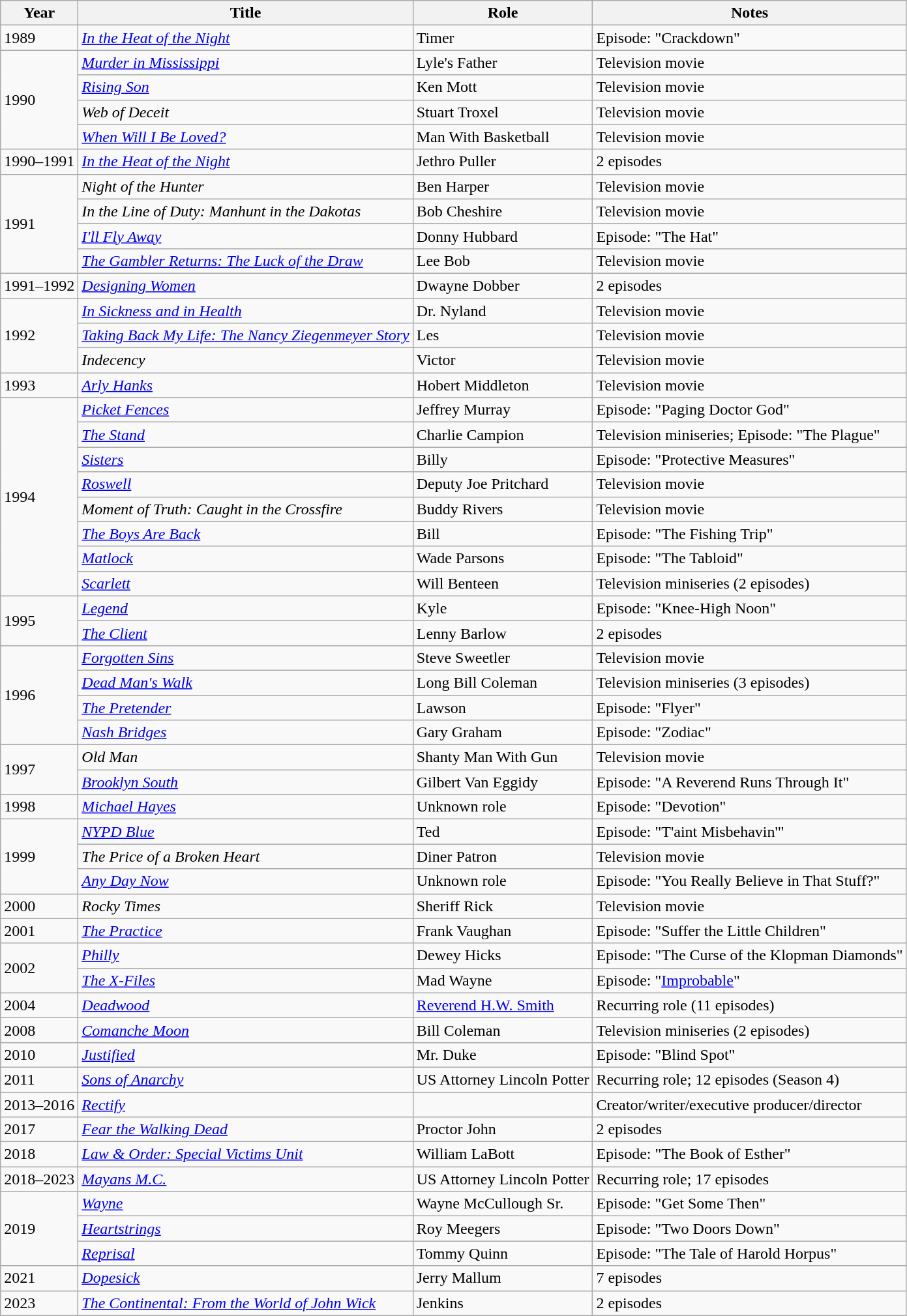<table class="wikitable">
<tr>
<th>Year</th>
<th>Title</th>
<th>Role</th>
<th>Notes</th>
</tr>
<tr>
<td>1989</td>
<td><em><a href='#'>In the Heat of the Night</a></em></td>
<td>Timer</td>
<td>Episode: "Crackdown"</td>
</tr>
<tr>
<td rowspan=4>1990</td>
<td><em><a href='#'>Murder in Mississippi</a></em></td>
<td>Lyle's Father</td>
<td>Television movie</td>
</tr>
<tr>
<td><em><a href='#'>Rising Son</a></em></td>
<td>Ken Mott</td>
<td>Television movie</td>
</tr>
<tr>
<td><em>Web of Deceit</em></td>
<td>Stuart Troxel</td>
<td>Television movie</td>
</tr>
<tr>
<td><em><a href='#'>When Will I Be Loved?</a></em></td>
<td>Man With Basketball</td>
<td>Television movie</td>
</tr>
<tr>
<td>1990–1991</td>
<td><em><a href='#'>In the Heat of the Night</a></em></td>
<td>Jethro Puller</td>
<td>2 episodes</td>
</tr>
<tr>
<td rowspan=4>1991</td>
<td><em>Night of the Hunter</em></td>
<td>Ben Harper</td>
<td>Television movie</td>
</tr>
<tr>
<td><em>In the Line of Duty: Manhunt in the Dakotas</em></td>
<td>Bob Cheshire</td>
<td>Television movie</td>
</tr>
<tr>
<td><em><a href='#'>I'll Fly Away</a></em></td>
<td>Donny Hubbard</td>
<td>Episode: "The Hat"</td>
</tr>
<tr>
<td><em><a href='#'>The Gambler Returns: The Luck of the Draw</a></em></td>
<td>Lee Bob</td>
<td>Television movie</td>
</tr>
<tr>
<td>1991–1992</td>
<td><em><a href='#'>Designing Women</a></em></td>
<td>Dwayne Dobber</td>
<td>2 episodes</td>
</tr>
<tr>
<td rowspan=3>1992</td>
<td><em><a href='#'>In Sickness and in Health</a></em></td>
<td>Dr. Nyland</td>
<td>Television movie</td>
</tr>
<tr>
<td><em><a href='#'>Taking Back My Life: The Nancy Ziegenmeyer Story</a></em></td>
<td>Les</td>
<td>Television movie</td>
</tr>
<tr>
<td><em>Indecency</em></td>
<td>Victor</td>
<td>Television movie</td>
</tr>
<tr>
<td>1993</td>
<td><em><a href='#'>Arly Hanks</a></em></td>
<td>Hobert Middleton</td>
<td>Television movie</td>
</tr>
<tr>
<td rowspan=8>1994</td>
<td><em><a href='#'>Picket Fences</a></em></td>
<td>Jeffrey Murray</td>
<td>Episode: "Paging Doctor God"</td>
</tr>
<tr>
<td><em><a href='#'>The Stand</a></em></td>
<td>Charlie Campion</td>
<td>Television miniseries; Episode: "The Plague"</td>
</tr>
<tr>
<td><em><a href='#'>Sisters</a></em></td>
<td>Billy</td>
<td>Episode: "Protective Measures"</td>
</tr>
<tr>
<td><em><a href='#'>Roswell</a></em></td>
<td>Deputy Joe Pritchard</td>
<td>Television movie</td>
</tr>
<tr>
<td><em>Moment of Truth: Caught in the Crossfire</em></td>
<td>Buddy Rivers</td>
<td>Television movie</td>
</tr>
<tr>
<td><em><a href='#'>The Boys Are Back</a></em></td>
<td>Bill</td>
<td>Episode: "The Fishing Trip"</td>
</tr>
<tr>
<td><em><a href='#'>Matlock</a></em></td>
<td>Wade Parsons</td>
<td>Episode: "The Tabloid"</td>
</tr>
<tr>
<td><em><a href='#'>Scarlett</a></em></td>
<td>Will Benteen</td>
<td>Television miniseries (2 episodes)</td>
</tr>
<tr>
<td rowspan=2>1995</td>
<td><em><a href='#'>Legend</a></em></td>
<td>Kyle</td>
<td>Episode: "Knee-High Noon"</td>
</tr>
<tr>
<td><em><a href='#'>The Client</a></em></td>
<td>Lenny Barlow</td>
<td>2 episodes</td>
</tr>
<tr>
<td rowspan=4>1996</td>
<td><em><a href='#'>Forgotten Sins</a></em></td>
<td>Steve Sweetler</td>
<td>Television movie</td>
</tr>
<tr>
<td><em><a href='#'>Dead Man's Walk</a></em></td>
<td>Long Bill Coleman</td>
<td>Television miniseries (3 episodes)</td>
</tr>
<tr>
<td><em><a href='#'>The Pretender</a></em></td>
<td>Lawson</td>
<td>Episode: "Flyer"</td>
</tr>
<tr>
<td><em><a href='#'>Nash Bridges</a></em></td>
<td>Gary Graham</td>
<td>Episode: "Zodiac"</td>
</tr>
<tr>
<td rowspan=2>1997</td>
<td><em>Old Man</em></td>
<td>Shanty Man With Gun</td>
<td>Television movie</td>
</tr>
<tr>
<td><em><a href='#'>Brooklyn South</a></em></td>
<td>Gilbert Van Eggidy</td>
<td>Episode: "A Reverend Runs Through It"</td>
</tr>
<tr>
<td>1998</td>
<td><em><a href='#'>Michael Hayes</a></em></td>
<td>Unknown role</td>
<td>Episode: "Devotion"</td>
</tr>
<tr>
<td rowspan=3>1999</td>
<td><em><a href='#'>NYPD Blue</a></em></td>
<td>Ted</td>
<td>Episode: "T'aint Misbehavin'"</td>
</tr>
<tr>
<td><em>The Price of a Broken Heart</em></td>
<td>Diner Patron</td>
<td>Television movie</td>
</tr>
<tr>
<td><em><a href='#'>Any Day Now</a></em></td>
<td>Unknown role</td>
<td>Episode: "You Really Believe in That Stuff?"</td>
</tr>
<tr>
<td>2000</td>
<td><em>Rocky Times</em></td>
<td>Sheriff Rick</td>
<td>Television movie</td>
</tr>
<tr>
<td>2001</td>
<td><em><a href='#'>The Practice</a></em></td>
<td>Frank Vaughan</td>
<td>Episode: "Suffer the Little Children"</td>
</tr>
<tr>
<td rowspan=2>2002</td>
<td><em><a href='#'>Philly</a></em></td>
<td>Dewey Hicks</td>
<td>Episode: "The Curse of the Klopman Diamonds"</td>
</tr>
<tr>
<td><em><a href='#'>The X-Files</a></em></td>
<td>Mad Wayne</td>
<td>Episode: "<a href='#'>Improbable</a>"</td>
</tr>
<tr>
<td>2004</td>
<td><em><a href='#'>Deadwood</a></em></td>
<td><a href='#'>Reverend H.W. Smith</a></td>
<td>Recurring role (11 episodes)</td>
</tr>
<tr>
<td>2008</td>
<td><em><a href='#'>Comanche Moon</a></em></td>
<td>Bill Coleman</td>
<td>Television miniseries (2 episodes)</td>
</tr>
<tr>
<td>2010</td>
<td><em><a href='#'>Justified</a></em></td>
<td>Mr. Duke</td>
<td>Episode: "Blind Spot"</td>
</tr>
<tr>
<td>2011</td>
<td><em><a href='#'>Sons of Anarchy</a></em></td>
<td>US Attorney Lincoln Potter</td>
<td>Recurring role; 12 episodes (Season 4)</td>
</tr>
<tr>
<td>2013–2016</td>
<td><em><a href='#'>Rectify</a></em></td>
<td></td>
<td>Creator/writer/executive producer/director</td>
</tr>
<tr>
<td>2017</td>
<td><em><a href='#'>Fear the Walking Dead</a></em></td>
<td>Proctor John</td>
<td>2 episodes</td>
</tr>
<tr>
<td>2018</td>
<td><em><a href='#'>Law & Order: Special Victims Unit</a></em></td>
<td>William LaBott</td>
<td>Episode: "The Book of Esther"</td>
</tr>
<tr>
<td>2018–2023</td>
<td><em><a href='#'>Mayans M.C.</a></em></td>
<td>US Attorney Lincoln Potter</td>
<td>Recurring role; 17 episodes</td>
</tr>
<tr>
<td rowspan=3>2019</td>
<td><em><a href='#'>Wayne</a></em></td>
<td>Wayne McCullough Sr.</td>
<td>Episode: "Get Some Then"</td>
</tr>
<tr>
<td><em><a href='#'>Heartstrings</a></em></td>
<td>Roy Meegers</td>
<td>Episode: "Two Doors Down"</td>
</tr>
<tr>
<td><em><a href='#'>Reprisal</a></em></td>
<td>Tommy Quinn</td>
<td>Episode: "The Tale of Harold Horpus"</td>
</tr>
<tr>
<td>2021</td>
<td><em><a href='#'>Dopesick</a></em></td>
<td>Jerry Mallum</td>
<td>7 episodes</td>
</tr>
<tr>
<td>2023</td>
<td><em><a href='#'>The Continental: From the World of John Wick</a></em></td>
<td>Jenkins</td>
<td>2 episodes</td>
</tr>
</table>
